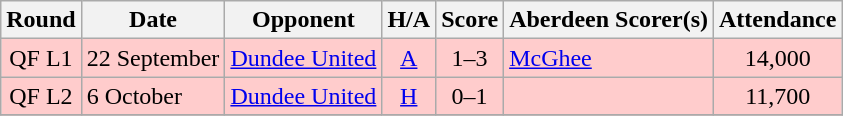<table class="wikitable" style="text-align:center">
<tr>
<th>Round</th>
<th>Date</th>
<th>Opponent</th>
<th>H/A</th>
<th>Score</th>
<th>Aberdeen Scorer(s)</th>
<th>Attendance</th>
</tr>
<tr bgcolor=#FFCCCC>
<td>QF L1</td>
<td align=left>22 September</td>
<td align=left><a href='#'>Dundee United</a></td>
<td><a href='#'>A</a></td>
<td>1–3</td>
<td align=left><a href='#'>McGhee</a></td>
<td>14,000</td>
</tr>
<tr bgcolor=#FFCCCC>
<td>QF L2</td>
<td align=left>6 October</td>
<td align=left><a href='#'>Dundee United</a></td>
<td><a href='#'>H</a></td>
<td>0–1</td>
<td align=left></td>
<td>11,700</td>
</tr>
<tr>
</tr>
</table>
